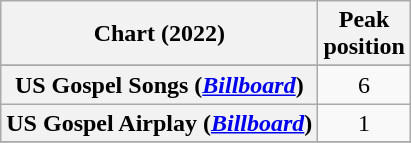<table class="wikitable plainrowheaders" style="text-align:center">
<tr>
<th scope="col">Chart (2022)</th>
<th scope="col">Peak<br>position</th>
</tr>
<tr>
</tr>
<tr>
<th scope="row">US Gospel Songs (<a href='#'><em>Billboard</em></a>)</th>
<td>6</td>
</tr>
<tr>
<th scope="row">US Gospel Airplay (<a href='#'><em>Billboard</em></a>)</th>
<td>1</td>
</tr>
<tr>
</tr>
</table>
